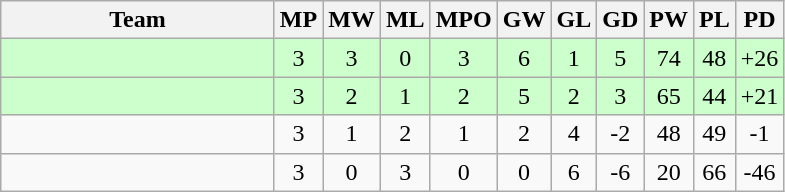<table class=wikitable style="text-align:center">
<tr>
<th width=175>Team</th>
<th width=20>MP</th>
<th width=20>MW</th>
<th width=20>ML</th>
<th width=20>MPO</th>
<th width=20>GW</th>
<th width=20>GL</th>
<th width=20>GD</th>
<th width=20>PW</th>
<th width=20>PL</th>
<th width=20>PD</th>
</tr>
<tr bgcolor="#ccffcc">
<td align=left><strong><br></strong></td>
<td>3</td>
<td>3</td>
<td>0</td>
<td>3</td>
<td>6</td>
<td>1</td>
<td>5</td>
<td>74</td>
<td>48</td>
<td>+26</td>
</tr>
<tr bgcolor="#ccffcc">
<td align=left><strong><br></strong></td>
<td>3</td>
<td>2</td>
<td>1</td>
<td>2</td>
<td>5</td>
<td>2</td>
<td>3</td>
<td>65</td>
<td>44</td>
<td>+21</td>
</tr>
<tr>
<td align=left><br></td>
<td>3</td>
<td>1</td>
<td>2</td>
<td>1</td>
<td>2</td>
<td>4</td>
<td>-2</td>
<td>48</td>
<td>49</td>
<td>-1</td>
</tr>
<tr>
<td align=left><br></td>
<td>3</td>
<td>0</td>
<td>3</td>
<td>0</td>
<td>0</td>
<td>6</td>
<td>-6</td>
<td>20</td>
<td>66</td>
<td>-46</td>
</tr>
</table>
